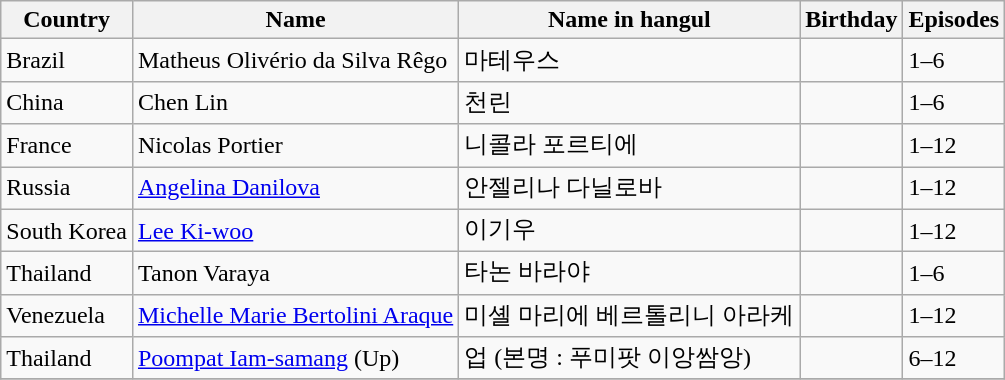<table class="wikitable">
<tr>
<th>Country</th>
<th>Name</th>
<th>Name in hangul</th>
<th>Birthday</th>
<th>Episodes</th>
</tr>
<tr>
<td>Brazil</td>
<td>Matheus Olivério da Silva Rêgo</td>
<td>마테우스</td>
<td></td>
<td>1–6</td>
</tr>
<tr>
<td>China</td>
<td>Chen Lin</td>
<td>천린</td>
<td></td>
<td>1–6</td>
</tr>
<tr>
<td>France</td>
<td>Nicolas Portier</td>
<td>니콜라 포르티에</td>
<td></td>
<td>1–12</td>
</tr>
<tr>
<td>Russia</td>
<td><a href='#'>Angelina Danilova</a></td>
<td>안젤리나 다닐로바</td>
<td></td>
<td>1–12</td>
</tr>
<tr>
<td>South Korea</td>
<td><a href='#'>Lee Ki-woo</a></td>
<td>이기우</td>
<td></td>
<td>1–12</td>
</tr>
<tr>
<td>Thailand</td>
<td>Tanon Varaya</td>
<td>타논 바라야</td>
<td></td>
<td>1–6</td>
</tr>
<tr>
<td>Venezuela</td>
<td><a href='#'>Michelle Marie Bertolini Araque</a></td>
<td>미셸 마리에 베르톨리니 아라케</td>
<td></td>
<td>1–12</td>
</tr>
<tr>
<td>Thailand</td>
<td><a href='#'>Poompat Iam-samang</a> (Up)</td>
<td>업 (본명 : 푸미팟 이앙쌈앙)</td>
<td></td>
<td>6–12</td>
</tr>
<tr>
</tr>
</table>
